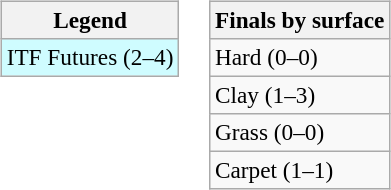<table>
<tr valign=top>
<td><br><table class=wikitable style=font-size:97%>
<tr>
<th>Legend</th>
</tr>
<tr bgcolor=cffcff>
<td>ITF Futures (2–4)</td>
</tr>
</table>
</td>
<td><br><table class=wikitable style=font-size:97%>
<tr>
<th>Finals by surface</th>
</tr>
<tr>
<td>Hard (0–0)</td>
</tr>
<tr>
<td>Clay (1–3)</td>
</tr>
<tr>
<td>Grass (0–0)</td>
</tr>
<tr>
<td>Carpet (1–1)</td>
</tr>
</table>
</td>
</tr>
</table>
